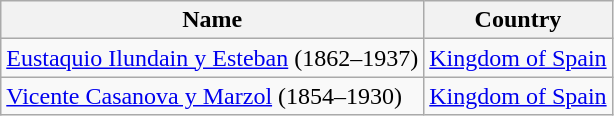<table class="wikitable sortable">
<tr>
<th>Name</th>
<th>Country</th>
</tr>
<tr>
<td><a href='#'>Eustaquio Ilundain y Esteban</a> (1862–1937)</td>
<td> <a href='#'>Kingdom of Spain</a></td>
</tr>
<tr>
<td><a href='#'>Vicente Casanova y Marzol</a> (1854–1930)</td>
<td> <a href='#'>Kingdom of Spain</a></td>
</tr>
</table>
